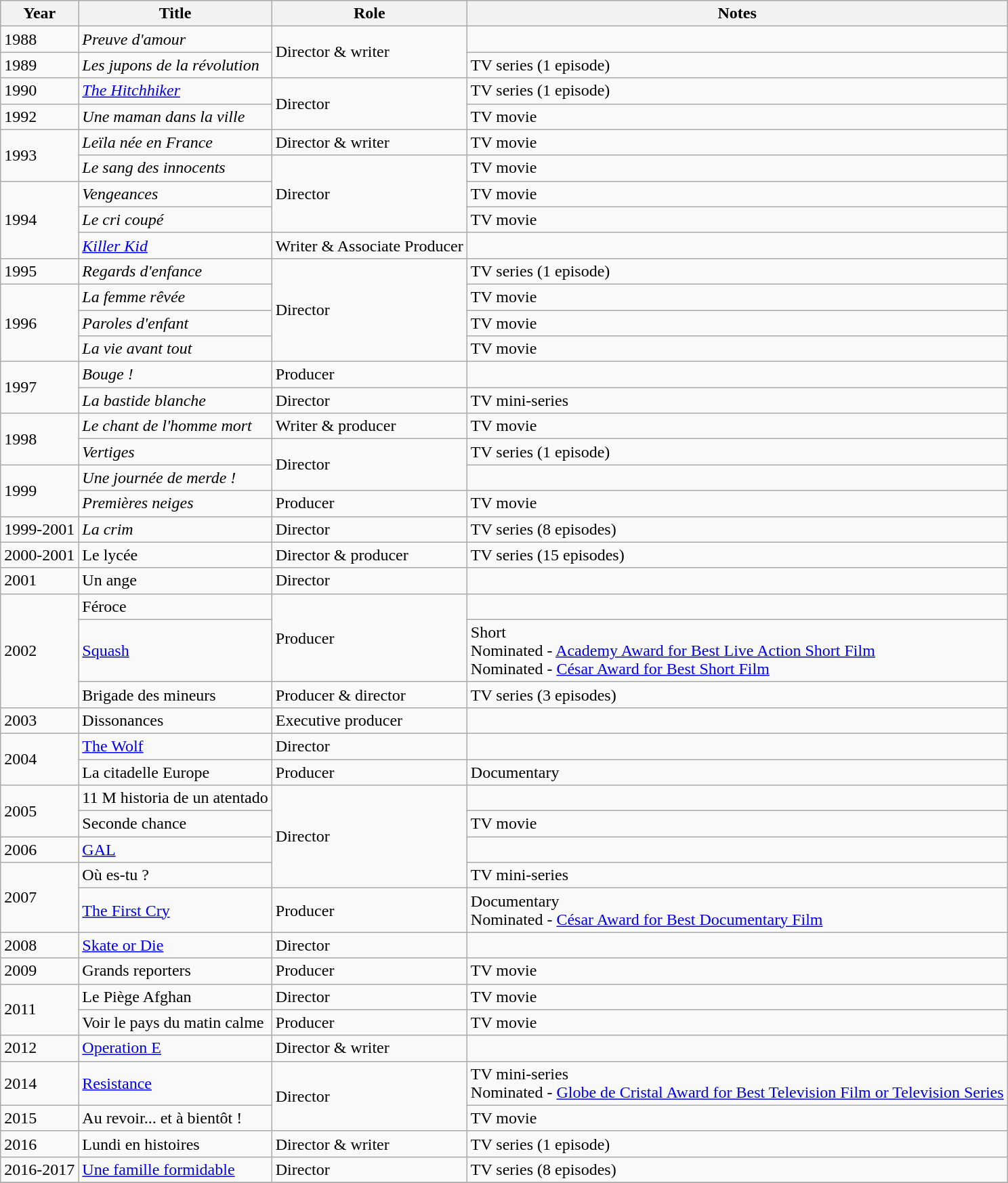<table class="wikitable sortable">
<tr>
<th>Year</th>
<th>Title</th>
<th>Role</th>
<th class="unsortable">Notes</th>
</tr>
<tr>
<td>1988</td>
<td><em>Preuve d'amour</em></td>
<td rowspan=2>Director & writer</td>
<td></td>
</tr>
<tr>
<td>1989</td>
<td><em>Les jupons de la révolution</em></td>
<td>TV series (1 episode)</td>
</tr>
<tr>
<td>1990</td>
<td><em><a href='#'>The Hitchhiker</a></em></td>
<td rowspan=2>Director</td>
<td>TV series (1 episode)</td>
</tr>
<tr>
<td>1992</td>
<td><em>Une maman dans la ville</em></td>
<td>TV movie</td>
</tr>
<tr>
<td rowspan=2>1993</td>
<td><em>Leïla née en France</em></td>
<td>Director & writer</td>
<td>TV movie</td>
</tr>
<tr>
<td><em>Le sang des innocents</em></td>
<td rowspan=3>Director</td>
<td>TV movie</td>
</tr>
<tr>
<td rowspan=3>1994</td>
<td><em>Vengeances</em></td>
<td>TV movie</td>
</tr>
<tr>
<td><em>Le cri coupé</em></td>
<td>TV movie</td>
</tr>
<tr>
<td><em><a href='#'>Killer Kid</a></em></td>
<td>Writer & Associate Producer</td>
<td></td>
</tr>
<tr>
<td>1995</td>
<td><em>Regards d'enfance</em></td>
<td rowspan=4>Director</td>
<td>TV series (1 episode)</td>
</tr>
<tr>
<td rowspan=3>1996</td>
<td><em>La femme rêvée</em></td>
<td>TV movie</td>
</tr>
<tr>
<td><em>Paroles d'enfant</em></td>
<td>TV movie</td>
</tr>
<tr>
<td><em>La vie avant tout</em></td>
<td>TV movie</td>
</tr>
<tr>
<td rowspan=2>1997</td>
<td><em>Bouge !</em></td>
<td>Producer</td>
<td></td>
</tr>
<tr>
<td><em>La bastide blanche</em></td>
<td>Director</td>
<td>TV mini-series</td>
</tr>
<tr>
<td rowspan=2>1998</td>
<td><em>Le chant de l'homme mort</em></td>
<td>Writer & producer</td>
<td>TV movie</td>
</tr>
<tr>
<td><em>Vertiges</em></td>
<td rowspan=2>Director</td>
<td>TV series (1 episode)</td>
</tr>
<tr>
<td rowspan=2>1999</td>
<td><em>Une journée de merde !</em></td>
<td></td>
</tr>
<tr>
<td><em>Premières neiges</em></td>
<td>Producer</td>
<td>TV movie</td>
</tr>
<tr>
<td>1999-2001</td>
<td><em>La crim<strong></td>
<td>Director</td>
<td>TV series (8 episodes)</td>
</tr>
<tr>
<td>2000-2001</td>
<td></em>Le lycée<em></td>
<td>Director & producer</td>
<td>TV series (15 episodes)</td>
</tr>
<tr>
<td>2001</td>
<td></em>Un ange<em></td>
<td>Director</td>
<td></td>
</tr>
<tr>
<td rowspan=3>2002</td>
<td></em>Féroce<em></td>
<td rowspan=2>Producer</td>
<td></td>
</tr>
<tr>
<td></em><a href='#'>Squash</a><em></td>
<td>Short<br>Nominated - <a href='#'>Academy Award for Best Live Action Short Film</a><br>Nominated - <a href='#'>César Award for Best Short Film</a></td>
</tr>
<tr>
<td></em>Brigade des mineurs<em></td>
<td>Producer & director</td>
<td>TV series (3 episodes)</td>
</tr>
<tr>
<td>2003</td>
<td></em>Dissonances<em></td>
<td>Executive producer</td>
<td></td>
</tr>
<tr>
<td rowspan=2>2004</td>
<td></em><a href='#'>The Wolf</a><em></td>
<td>Director</td>
<td></td>
</tr>
<tr>
<td></em>La citadelle Europe<em></td>
<td>Producer</td>
<td>Documentary</td>
</tr>
<tr>
<td rowspan=2>2005</td>
<td></em>11 M historia de un atentado<em></td>
<td rowspan=4>Director</td>
<td></td>
</tr>
<tr>
<td></em>Seconde chance<em></td>
<td>TV movie</td>
</tr>
<tr>
<td>2006</td>
<td></em><a href='#'>GAL</a><em></td>
<td></td>
</tr>
<tr>
<td rowspan=2>2007</td>
<td></em>Où es-tu ?<em></td>
<td>TV mini-series</td>
</tr>
<tr>
<td></em><a href='#'>The First Cry</a><em></td>
<td>Producer</td>
<td>Documentary<br>Nominated - <a href='#'>César Award for Best Documentary Film</a></td>
</tr>
<tr>
<td>2008</td>
<td></em><a href='#'>Skate or Die</a><em></td>
<td>Director</td>
<td></td>
</tr>
<tr>
<td>2009</td>
<td></em>Grands reporters<em></td>
<td>Producer</td>
<td>TV movie</td>
</tr>
<tr>
<td rowspan=2>2011</td>
<td></em>Le Piège Afghan<em></td>
<td>Director</td>
<td>TV movie</td>
</tr>
<tr>
<td></em>Voir le pays du matin calme<em></td>
<td>Producer</td>
<td>TV movie</td>
</tr>
<tr>
<td>2012</td>
<td></em><a href='#'>Operation E</a><em></td>
<td>Director & writer</td>
<td></td>
</tr>
<tr>
<td>2014</td>
<td></em><a href='#'>Resistance</a><em></td>
<td rowspan=2>Director</td>
<td>TV mini-series<br>Nominated - <a href='#'>Globe de Cristal Award for Best Television Film or Television Series</a></td>
</tr>
<tr>
<td>2015</td>
<td></em>Au revoir... et à bientôt !<em></td>
<td>TV movie</td>
</tr>
<tr>
<td>2016</td>
<td></em>Lundi en histoires<em></td>
<td>Director & writer</td>
<td>TV series (1 episode)</td>
</tr>
<tr>
<td>2016-2017</td>
<td></em><a href='#'>Une famille formidable</a><em></td>
<td>Director</td>
<td>TV series (8 episodes)</td>
</tr>
<tr>
</tr>
</table>
